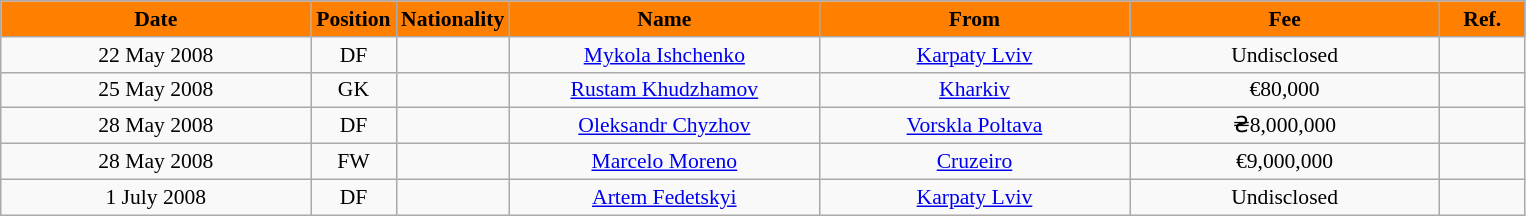<table class="wikitable" style="text-align:center; font-size:90%; ">
<tr>
<th style="background:#FF8000; color:black; width:200px;">Date</th>
<th style="background:#FF8000; color:black; width:50px;">Position</th>
<th style="background:#FF8000; color:black; width:50px;">Nationality</th>
<th style="background:#FF8000; color:black; width:200px;">Name</th>
<th style="background:#FF8000; color:black; width:200px;">From</th>
<th style="background:#FF8000; color:black; width:200px;">Fee</th>
<th style="background:#FF8000; color:black; width:50px;">Ref.</th>
</tr>
<tr>
<td>22 May 2008</td>
<td>DF</td>
<td></td>
<td><a href='#'>Mykola Ishchenko</a></td>
<td><a href='#'>Karpaty Lviv</a></td>
<td>Undisclosed</td>
<td></td>
</tr>
<tr>
<td>25 May 2008</td>
<td>GK</td>
<td></td>
<td><a href='#'>Rustam Khudzhamov</a></td>
<td><a href='#'>Kharkiv</a></td>
<td>€80,000</td>
<td></td>
</tr>
<tr>
<td>28 May 2008</td>
<td>DF</td>
<td></td>
<td><a href='#'>Oleksandr Chyzhov</a></td>
<td><a href='#'>Vorskla Poltava</a></td>
<td>₴8,000,000</td>
<td></td>
</tr>
<tr>
<td>28 May 2008</td>
<td>FW</td>
<td></td>
<td><a href='#'>Marcelo Moreno</a></td>
<td><a href='#'>Cruzeiro</a></td>
<td>€9,000,000</td>
<td></td>
</tr>
<tr>
<td>1 July 2008</td>
<td>DF</td>
<td></td>
<td><a href='#'>Artem Fedetskyi</a></td>
<td><a href='#'>Karpaty Lviv</a></td>
<td>Undisclosed</td>
<td></td>
</tr>
</table>
